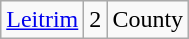<table class="wikitable sortable">
<tr>
<td><a href='#'>Leitrim</a></td>
<td align="center">2</td>
<td>County</td>
</tr>
</table>
